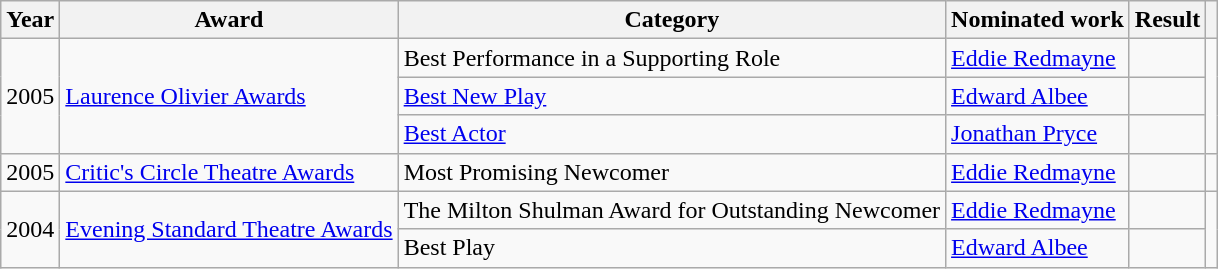<table class="wikitable">
<tr>
<th scope="col">Year</th>
<th scope="col">Award</th>
<th scope="col">Category</th>
<th scope="col">Nominated work</th>
<th scope="col">Result</th>
<th scope="col"></th>
</tr>
<tr>
<td rowspan="3">2005</td>
<td rowspan="3"><a href='#'>Laurence Olivier Awards</a></td>
<td>Best Performance in a Supporting Role</td>
<td><a href='#'>Eddie Redmayne</a></td>
<td></td>
<td rowspan="3"></td>
</tr>
<tr>
<td><a href='#'>Best New Play</a></td>
<td><a href='#'>Edward Albee</a></td>
<td></td>
</tr>
<tr>
<td><a href='#'>Best Actor</a></td>
<td><a href='#'>Jonathan Pryce</a></td>
<td></td>
</tr>
<tr>
<td rowspan="1">2005</td>
<td><a href='#'>Critic's Circle Theatre Awards</a></td>
<td>Most Promising Newcomer</td>
<td><a href='#'>Eddie Redmayne</a></td>
<td></td>
<td></td>
</tr>
<tr>
<td rowspan="2">2004</td>
<td rowspan="2"><a href='#'>Evening Standard Theatre Awards</a></td>
<td>The Milton Shulman Award for Outstanding Newcomer</td>
<td><a href='#'>Eddie Redmayne</a></td>
<td></td>
<td rowspan="2"></td>
</tr>
<tr>
<td>Best Play</td>
<td><a href='#'>Edward Albee</a></td>
<td></td>
</tr>
</table>
